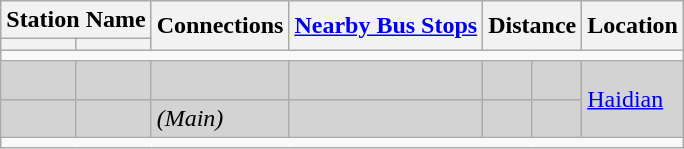<table class=wikitable>
<tr>
<th colspan=2>Station Name</th>
<th rowspan=2>Connections</th>
<th rowspan="2"><a href='#'>Nearby Bus Stops</a></th>
<th colspan=2 rowspan=2>Distance<br></th>
<th rowspan="2">Location</th>
</tr>
<tr bgcolor="lightgrey">
<th></th>
<th></th>
</tr>
<tr style=background:#>
<td colspan=7></td>
</tr>
<tr bgcolor="lightgrey">
<td></td>
<td></td>
<td><br> </td>
<td></td>
<td></td>
<td></td>
<td rowspan="2"><a href='#'>Haidian</a></td>
</tr>
<tr bgcolor="lightgrey">
<td></td>
<td></td>
<td><em> (Main)</em></td>
<td></td>
<td></td>
<td></td>
</tr>
<tr style=background:#>
<td colspan=7></td>
</tr>
</table>
